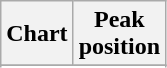<table class="wikitable sortable plainrowheaders" style="text-align:center;">
<tr>
<th scope="col">Chart</th>
<th scope="col">Peak<br>position</th>
</tr>
<tr>
</tr>
<tr>
</tr>
</table>
